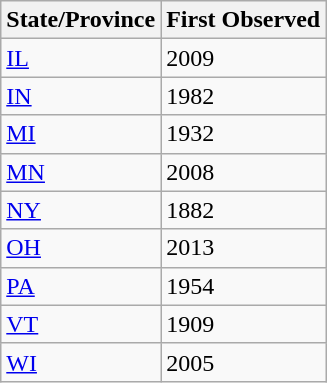<table class="wikitable">
<tr>
<th>State/Province</th>
<th>First Observed</th>
</tr>
<tr>
<td><a href='#'>IL</a></td>
<td>2009</td>
</tr>
<tr>
<td><a href='#'>IN</a></td>
<td>1982</td>
</tr>
<tr>
<td><a href='#'>MI</a></td>
<td>1932</td>
</tr>
<tr>
<td><a href='#'>MN</a></td>
<td>2008</td>
</tr>
<tr>
<td><a href='#'>NY</a></td>
<td>1882</td>
</tr>
<tr>
<td><a href='#'>OH</a></td>
<td>2013</td>
</tr>
<tr>
<td><a href='#'>PA</a></td>
<td>1954</td>
</tr>
<tr>
<td><a href='#'>VT</a></td>
<td>1909</td>
</tr>
<tr>
<td><a href='#'>WI</a></td>
<td>2005</td>
</tr>
</table>
